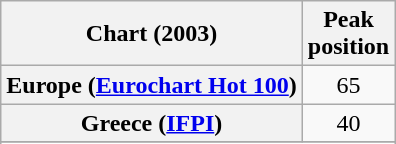<table class="wikitable sortable plainrowheaders" style="text-align:center">
<tr>
<th scope="col">Chart (2003)</th>
<th scope="col">Peak<br>position</th>
</tr>
<tr>
<th scope="row">Europe (<a href='#'>Eurochart Hot 100</a>)</th>
<td>65</td>
</tr>
<tr>
<th scope="row">Greece (<a href='#'>IFPI</a>)</th>
<td>40</td>
</tr>
<tr>
</tr>
<tr>
</tr>
<tr>
</tr>
<tr>
</tr>
</table>
